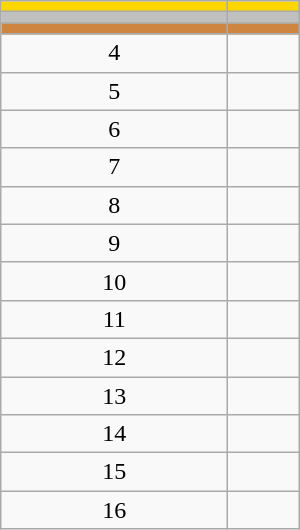<table class="wikitable" style="width:200px;">
<tr style="background:gold;">
<td align=center></td>
<td></td>
</tr>
<tr style="background:silver;">
<td align=center></td>
<td></td>
</tr>
<tr style="background:peru;">
<td align=center></td>
<td></td>
</tr>
<tr>
<td align=center>4</td>
<td></td>
</tr>
<tr>
<td align=center>5</td>
<td></td>
</tr>
<tr>
<td align=center>6</td>
<td></td>
</tr>
<tr>
<td align=center>7</td>
<td></td>
</tr>
<tr>
<td align=center>8</td>
<td></td>
</tr>
<tr>
<td align=center>9</td>
<td></td>
</tr>
<tr>
<td align=center>10</td>
<td></td>
</tr>
<tr>
<td align=center>11</td>
<td></td>
</tr>
<tr>
<td align=center>12</td>
<td></td>
</tr>
<tr>
<td align=center>13</td>
<td></td>
</tr>
<tr>
<td align=center>14</td>
<td></td>
</tr>
<tr>
<td align=center>15</td>
<td></td>
</tr>
<tr>
<td align=center>16</td>
<td></td>
</tr>
</table>
